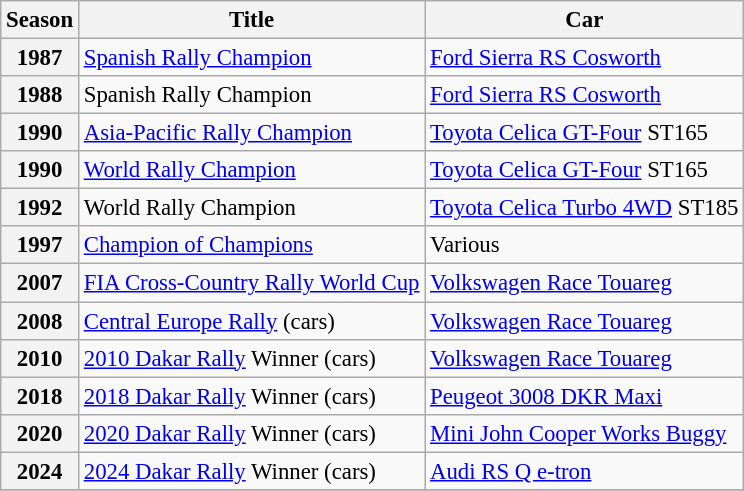<table class="wikitable" style="font-size: 95%;">
<tr>
<th>Season</th>
<th>Title</th>
<th>Car</th>
</tr>
<tr>
<th>1987</th>
<td><a href='#'>Spanish Rally Champion</a></td>
<td><a href='#'>Ford Sierra RS Cosworth</a></td>
</tr>
<tr>
<th>1988</th>
<td>Spanish Rally Champion</td>
<td><a href='#'>Ford Sierra RS Cosworth</a></td>
</tr>
<tr>
<th>1990</th>
<td><a href='#'>Asia-Pacific Rally Champion</a></td>
<td><a href='#'>Toyota Celica GT-Four</a> ST165</td>
</tr>
<tr>
<th>1990</th>
<td><a href='#'>World Rally Champion</a></td>
<td><a href='#'>Toyota Celica GT-Four</a> ST165</td>
</tr>
<tr>
<th>1992</th>
<td>World Rally Champion</td>
<td><a href='#'>Toyota Celica Turbo 4WD</a> ST185</td>
</tr>
<tr>
<th>1997</th>
<td><a href='#'>Champion of Champions</a></td>
<td>Various</td>
</tr>
<tr>
<th>2007</th>
<td><a href='#'>FIA Cross-Country Rally World Cup</a></td>
<td><a href='#'>Volkswagen Race Touareg</a></td>
</tr>
<tr>
<th>2008</th>
<td><a href='#'>Central Europe Rally</a> (cars)</td>
<td><a href='#'>Volkswagen Race Touareg</a></td>
</tr>
<tr>
<th>2010</th>
<td><a href='#'>2010 Dakar Rally</a> Winner (cars)</td>
<td><a href='#'>Volkswagen Race Touareg</a></td>
</tr>
<tr>
<th>2018</th>
<td><a href='#'>2018 Dakar Rally</a> Winner (cars)</td>
<td><a href='#'>Peugeot 3008 DKR Maxi</a></td>
</tr>
<tr>
<th>2020</th>
<td><a href='#'>2020 Dakar Rally</a> Winner (cars)</td>
<td><a href='#'>Mini John Cooper Works Buggy</a></td>
</tr>
<tr>
<th>2024</th>
<td><a href='#'>2024 Dakar Rally</a> Winner (cars)</td>
<td><a href='#'>Audi RS Q e-tron</a></td>
</tr>
<tr>
</tr>
</table>
